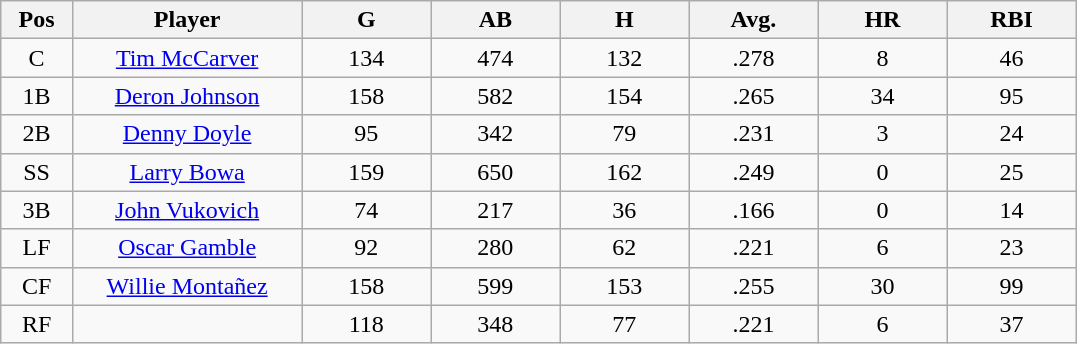<table class="wikitable sortable">
<tr>
<th bgcolor="#DDDDFF" width="5%">Pos</th>
<th bgcolor="#DDDDFF" width="16%">Player</th>
<th bgcolor="#DDDDFF" width="9%">G</th>
<th bgcolor="#DDDDFF" width="9%">AB</th>
<th bgcolor="#DDDDFF" width="9%">H</th>
<th bgcolor="#DDDDFF" width="9%">Avg.</th>
<th bgcolor="#DDDDFF" width="9%">HR</th>
<th bgcolor="#DDDDFF" width="9%">RBI</th>
</tr>
<tr align="center">
<td>C</td>
<td><a href='#'>Tim McCarver</a></td>
<td>134</td>
<td>474</td>
<td>132</td>
<td>.278</td>
<td>8</td>
<td>46</td>
</tr>
<tr align=center>
<td>1B</td>
<td><a href='#'>Deron Johnson</a></td>
<td>158</td>
<td>582</td>
<td>154</td>
<td>.265</td>
<td>34</td>
<td>95</td>
</tr>
<tr align=center>
<td>2B</td>
<td><a href='#'>Denny Doyle</a></td>
<td>95</td>
<td>342</td>
<td>79</td>
<td>.231</td>
<td>3</td>
<td>24</td>
</tr>
<tr align=center>
<td>SS</td>
<td><a href='#'>Larry Bowa</a></td>
<td>159</td>
<td>650</td>
<td>162</td>
<td>.249</td>
<td>0</td>
<td>25</td>
</tr>
<tr align=center>
<td>3B</td>
<td><a href='#'>John Vukovich</a></td>
<td>74</td>
<td>217</td>
<td>36</td>
<td>.166</td>
<td>0</td>
<td>14</td>
</tr>
<tr align=center>
<td>LF</td>
<td><a href='#'>Oscar Gamble</a></td>
<td>92</td>
<td>280</td>
<td>62</td>
<td>.221</td>
<td>6</td>
<td>23</td>
</tr>
<tr align=center>
<td>CF</td>
<td><a href='#'>Willie Montañez</a></td>
<td>158</td>
<td>599</td>
<td>153</td>
<td>.255</td>
<td>30</td>
<td>99</td>
</tr>
<tr align=center>
<td>RF</td>
<td></td>
<td>118</td>
<td>348</td>
<td>77</td>
<td>.221</td>
<td>6</td>
<td>37</td>
</tr>
</table>
